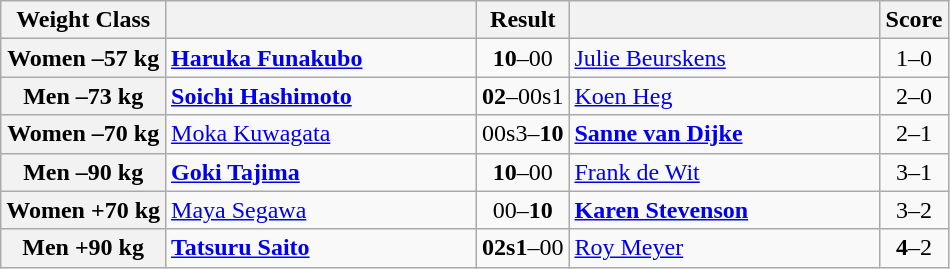<table class="wikitable">
<tr>
<th>Weight Class</th>
<th style="width: 200px;"></th>
<th>Result</th>
<th style="width: 200px;"></th>
<th>Score</th>
</tr>
<tr>
<th>Women –57 kg</th>
<td><strong><a href='#'>Haruka Funakubo</a></strong></td>
<td align=center><strong>10</strong>–00</td>
<td><a href='#'>Julie Beurskens</a></td>
<td align=center>1–0</td>
</tr>
<tr>
<th>Men –73 kg</th>
<td><strong><a href='#'>Soichi Hashimoto</a></strong></td>
<td align=center><strong>02</strong>–00s1</td>
<td><a href='#'>Koen Heg</a></td>
<td align=center>2–0</td>
</tr>
<tr>
<th>Women –70 kg</th>
<td><a href='#'>Moka Kuwagata</a></td>
<td align=center>00s3–<strong>10</strong></td>
<td><strong><a href='#'>Sanne van Dijke</a></strong></td>
<td align=center>2–1</td>
</tr>
<tr>
<th>Men –90 kg</th>
<td><strong><a href='#'>Goki Tajima</a></strong></td>
<td align=center><strong>10</strong>–00</td>
<td><a href='#'>Frank de Wit</a></td>
<td align=center>3–1</td>
</tr>
<tr>
<th>Women +70 kg</th>
<td><a href='#'>Maya Segawa</a></td>
<td align=center>00–<strong>10</strong></td>
<td><strong><a href='#'>Karen Stevenson</a></strong></td>
<td align=center>3–2</td>
</tr>
<tr>
<th>Men +90 kg</th>
<td><strong><a href='#'>Tatsuru Saito</a></strong></td>
<td align=center><strong>02s1</strong>–00</td>
<td><a href='#'>Roy Meyer</a></td>
<td align=center><strong>4</strong>–2</td>
</tr>
</table>
